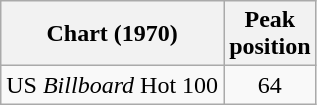<table class="wikitable">
<tr>
<th>Chart (1970)</th>
<th>Peak<br>position</th>
</tr>
<tr>
<td>US <em>Billboard</em> Hot 100</td>
<td style="text-align:center;">64</td>
</tr>
</table>
